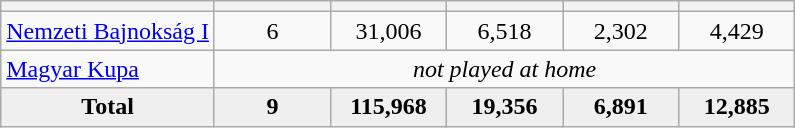<table class="wikitable" style="text-align: center;">
<tr>
<th></th>
<th style="width:70px;"></th>
<th style="width:70px;"></th>
<th style="width:70px;"></th>
<th style="width:70px;"></th>
<th style="width:70px;"></th>
</tr>
<tr>
<td align=left><a href='#'>Nemzeti Bajnokság I</a></td>
<td>6</td>
<td> 31,006</td>
<td>6,518</td>
<td>2,302</td>
<td>4,429</td>
</tr>
<tr>
<td align=left><a href='#'>Magyar Kupa</a></td>
<td colspan="5"><em>not played at home</em></td>
</tr>
<tr bgcolor="#EFEFEF">
<td><strong>Total</strong></td>
<td><strong>9</strong></td>
<td><strong>115,968</strong></td>
<td><strong>19,356</strong></td>
<td><strong>6,891</strong></td>
<td><strong>12,885</strong></td>
</tr>
</table>
